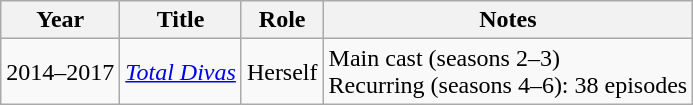<table class="wikitable sortable">
<tr>
<th>Year</th>
<th>Title</th>
<th>Role</th>
<th class="unsortable">Notes</th>
</tr>
<tr>
<td>2014–2017</td>
<td><em><a href='#'>Total Divas</a></em></td>
<td>Herself</td>
<td>Main cast (seasons 2–3)<br>Recurring (seasons 4–6): 38 episodes</td>
</tr>
</table>
